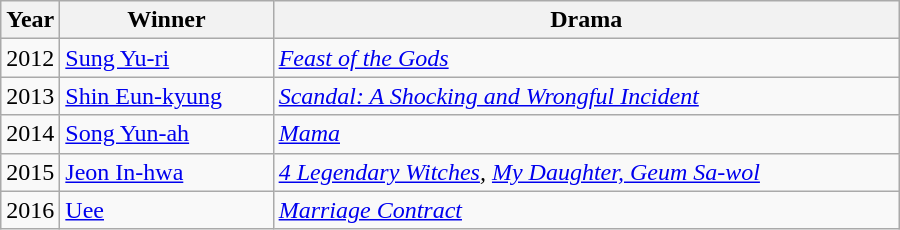<table class="wikitable" style="width:600px">
<tr>
<th width=10>Year</th>
<th>Winner</th>
<th>Drama</th>
</tr>
<tr>
<td>2012</td>
<td><a href='#'>Sung Yu-ri</a></td>
<td><em><a href='#'>Feast of the Gods</a></em></td>
</tr>
<tr>
<td>2013</td>
<td><a href='#'>Shin Eun-kyung</a></td>
<td><em><a href='#'>Scandal: A Shocking and Wrongful Incident</a></em></td>
</tr>
<tr>
<td>2014</td>
<td><a href='#'>Song Yun-ah</a></td>
<td><em><a href='#'>Mama</a></em></td>
</tr>
<tr>
<td>2015</td>
<td><a href='#'>Jeon In-hwa</a></td>
<td><em><a href='#'>4 Legendary Witches</a>, <a href='#'>My Daughter, Geum Sa-wol</a></em></td>
</tr>
<tr>
<td>2016</td>
<td><a href='#'>Uee</a></td>
<td><em><a href='#'>Marriage Contract</a></em></td>
</tr>
</table>
